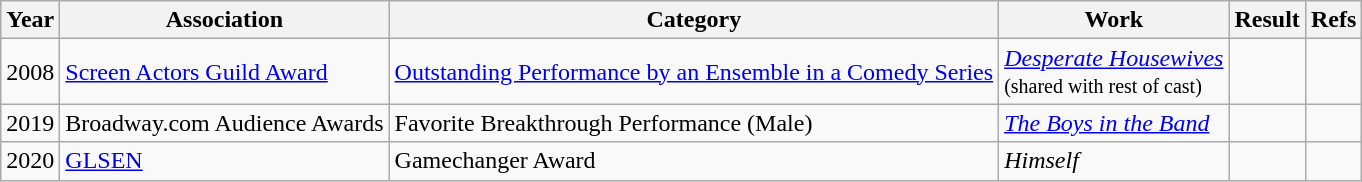<table class= "wikitable">
<tr>
<th>Year</th>
<th>Association</th>
<th>Category</th>
<th>Work</th>
<th>Result</th>
<th>Refs</th>
</tr>
<tr>
<td>2008</td>
<td><a href='#'>Screen Actors Guild Award</a></td>
<td><a href='#'>Outstanding Performance by an Ensemble in a Comedy Series</a></td>
<td><em><a href='#'>Desperate Housewives</a></em><br><small>(shared with rest of cast)</small></td>
<td></td>
<td style="text-align:center;"></td>
</tr>
<tr>
<td>2019</td>
<td>Broadway.com Audience Awards</td>
<td>Favorite Breakthrough Performance (Male)</td>
<td><em><a href='#'>The Boys in the Band</a></em></td>
<td></td>
<td style="text-align:center;"></td>
</tr>
<tr>
<td>2020</td>
<td><a href='#'>GLSEN</a></td>
<td>Gamechanger Award</td>
<td><em>Himself</em></td>
<td></td>
<td style="text-align:center;"></td>
</tr>
</table>
